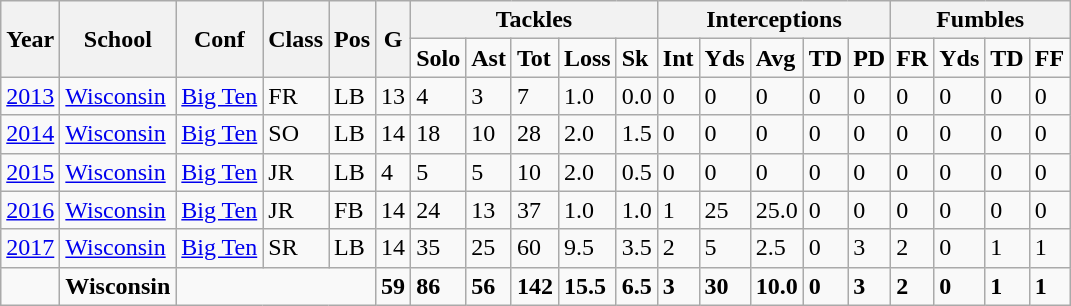<table class="wikitable">
<tr>
<th rowspan="2">Year</th>
<th rowspan="2">School</th>
<th rowspan="2">Conf</th>
<th rowspan="2">Class</th>
<th rowspan="2">Pos</th>
<th rowspan="2">G</th>
<th colspan="5" style="text-align: center; font-weight:bold;">Tackles</th>
<th colspan="5" style="text-align: center; font-weight:bold;">Interceptions</th>
<th colspan="4" style="text-align: center; font-weight:bold;">Fumbles</th>
</tr>
<tr>
<td style="font-weight:bold;">Solo</td>
<td style="font-weight:bold;">Ast</td>
<td style="font-weight:bold;">Tot</td>
<td style="font-weight:bold;">Loss</td>
<td style="font-weight:bold;">Sk</td>
<td style="font-weight:bold;">Int</td>
<td style="font-weight:bold;">Yds</td>
<td style="font-weight:bold;">Avg</td>
<td style="font-weight:bold;">TD</td>
<td style="font-weight:bold;">PD</td>
<td style="font-weight:bold;">FR</td>
<td style="font-weight:bold;">Yds</td>
<td style="font-weight:bold;">TD</td>
<td style="font-weight:bold;">FF</td>
</tr>
<tr>
<td><a href='#'>2013</a></td>
<td><a href='#'>Wisconsin</a></td>
<td><a href='#'>Big Ten</a></td>
<td>FR</td>
<td>LB</td>
<td>13</td>
<td>4</td>
<td>3</td>
<td>7</td>
<td>1.0</td>
<td>0.0</td>
<td>0</td>
<td>0</td>
<td>0</td>
<td>0</td>
<td>0</td>
<td>0</td>
<td>0</td>
<td>0</td>
<td>0</td>
</tr>
<tr>
<td><a href='#'>2014</a></td>
<td><a href='#'>Wisconsin</a></td>
<td><a href='#'>Big Ten</a></td>
<td>SO</td>
<td>LB</td>
<td>14</td>
<td>18</td>
<td>10</td>
<td>28</td>
<td>2.0</td>
<td>1.5</td>
<td>0</td>
<td>0</td>
<td>0</td>
<td>0</td>
<td>0</td>
<td>0</td>
<td>0</td>
<td>0</td>
<td>0</td>
</tr>
<tr>
<td><a href='#'>2015</a></td>
<td><a href='#'>Wisconsin</a></td>
<td><a href='#'>Big Ten</a></td>
<td>JR</td>
<td>LB</td>
<td>4</td>
<td>5</td>
<td>5</td>
<td>10</td>
<td>2.0</td>
<td>0.5</td>
<td>0</td>
<td>0</td>
<td>0</td>
<td>0</td>
<td>0</td>
<td>0</td>
<td>0</td>
<td>0</td>
<td>0</td>
</tr>
<tr>
<td><a href='#'>2016</a></td>
<td><a href='#'>Wisconsin</a></td>
<td><a href='#'>Big Ten</a></td>
<td>JR</td>
<td>FB</td>
<td>14</td>
<td>24</td>
<td>13</td>
<td>37</td>
<td>1.0</td>
<td>1.0</td>
<td>1</td>
<td>25</td>
<td>25.0</td>
<td>0</td>
<td>0</td>
<td>0</td>
<td>0</td>
<td>0</td>
<td>0</td>
</tr>
<tr>
<td><a href='#'>2017</a></td>
<td><a href='#'>Wisconsin</a></td>
<td><a href='#'>Big Ten</a></td>
<td>SR</td>
<td>LB</td>
<td>14</td>
<td>35</td>
<td>25</td>
<td>60</td>
<td>9.5</td>
<td>3.5</td>
<td>2</td>
<td>5</td>
<td>2.5</td>
<td>0</td>
<td>3</td>
<td>2</td>
<td>0</td>
<td>1</td>
<td>1</td>
</tr>
<tr>
<td style="font-weight:bold;"></td>
<td style="font-weight:bold;">Wisconsin</td>
<td colspan="3" style="font-weight:bold;"></td>
<td style="font-weight:bold;">59</td>
<td style="font-weight:bold;">86</td>
<td style="font-weight:bold;">56</td>
<td style="font-weight:bold;">142</td>
<td style="font-weight:bold;">15.5</td>
<td style="font-weight:bold;">6.5</td>
<td style="font-weight:bold;">3</td>
<td style="font-weight:bold;">30</td>
<td style="font-weight:bold;">10.0</td>
<td style="font-weight:bold;">0</td>
<td style="font-weight:bold;">3</td>
<td style="font-weight:bold;">2</td>
<td style="font-weight:bold;">0</td>
<td style="font-weight:bold;">1</td>
<td style="font-weight:bold;">1</td>
</tr>
</table>
